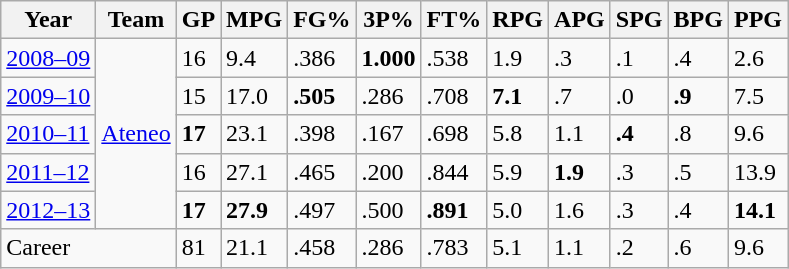<table class="wikitable sortable">
<tr>
<th>Year</th>
<th>Team</th>
<th>GP</th>
<th>MPG</th>
<th>FG%</th>
<th>3P%</th>
<th>FT%</th>
<th>RPG</th>
<th>APG</th>
<th>SPG</th>
<th>BPG</th>
<th>PPG</th>
</tr>
<tr>
<td><a href='#'>2008–09</a></td>
<td rowspan="5"><a href='#'>Ateneo</a></td>
<td>16</td>
<td>9.4</td>
<td>.386</td>
<td><strong>1.000</strong></td>
<td>.538</td>
<td>1.9</td>
<td>.3</td>
<td>.1</td>
<td>.4</td>
<td>2.6</td>
</tr>
<tr>
<td><a href='#'>2009–10</a></td>
<td>15</td>
<td>17.0</td>
<td><strong>.505</strong></td>
<td>.286</td>
<td>.708</td>
<td><strong>7.1</strong></td>
<td>.7</td>
<td>.0</td>
<td><strong>.9</strong></td>
<td>7.5</td>
</tr>
<tr>
<td><a href='#'>2010–11</a></td>
<td><strong>17</strong></td>
<td>23.1</td>
<td>.398</td>
<td>.167</td>
<td>.698</td>
<td>5.8</td>
<td>1.1</td>
<td><strong>.4</strong></td>
<td>.8</td>
<td>9.6</td>
</tr>
<tr>
<td><a href='#'>2011–12</a></td>
<td>16</td>
<td>27.1</td>
<td>.465</td>
<td>.200</td>
<td>.844</td>
<td>5.9</td>
<td><strong>1.9</strong></td>
<td>.3</td>
<td>.5</td>
<td>13.9</td>
</tr>
<tr>
<td><a href='#'>2012–13</a></td>
<td><strong>17</strong></td>
<td><strong>27.9</strong></td>
<td>.497</td>
<td>.500</td>
<td><strong>.891</strong></td>
<td>5.0</td>
<td>1.6</td>
<td>.3</td>
<td>.4</td>
<td><strong>14.1</strong></td>
</tr>
<tr>
<td colspan="2">Career</td>
<td>81</td>
<td>21.1</td>
<td>.458</td>
<td>.286</td>
<td>.783</td>
<td>5.1</td>
<td>1.1</td>
<td>.2</td>
<td>.6</td>
<td>9.6</td>
</tr>
</table>
